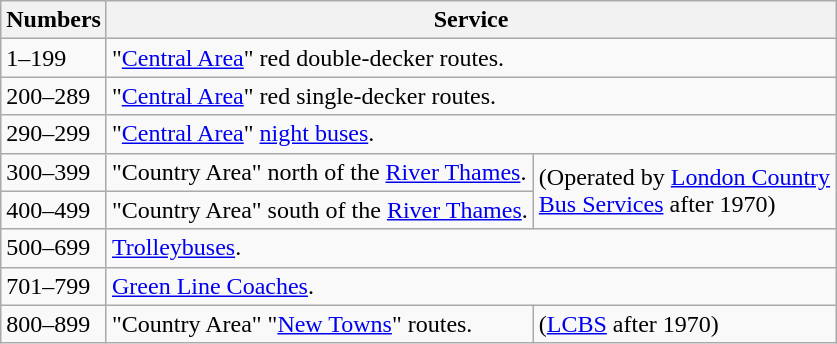<table class="wikitable">
<tr>
<th>Numbers</th>
<th colspan=2>Service</th>
</tr>
<tr>
<td>1–199</td>
<td colspan=2>"<a href='#'>Central Area</a>" red double-decker routes.</td>
</tr>
<tr>
<td>200–289</td>
<td colspan=2>"<a href='#'>Central Area</a>" red single-decker routes.</td>
</tr>
<tr>
<td>290–299</td>
<td colspan=2>"<a href='#'>Central Area</a>" <a href='#'>night buses</a>.</td>
</tr>
<tr>
<td>300–399</td>
<td>"Country Area" north of the <a href='#'>River Thames</a>.</td>
<td rowspan=2>(Operated by <a href='#'>London Country<br>Bus Services</a> after 1970)</td>
</tr>
<tr>
<td>400–499</td>
<td>"Country Area" south of the <a href='#'>River Thames</a>.</td>
</tr>
<tr>
<td>500–699</td>
<td colspan=2><a href='#'>Trolleybuses</a>.</td>
</tr>
<tr>
<td>701–799</td>
<td colspan=2><a href='#'>Green Line Coaches</a>.</td>
</tr>
<tr>
<td>800–899</td>
<td>"Country Area" "<a href='#'>New Towns</a>" routes.</td>
<td>(<a href='#'>LCBS</a> after 1970)</td>
</tr>
</table>
